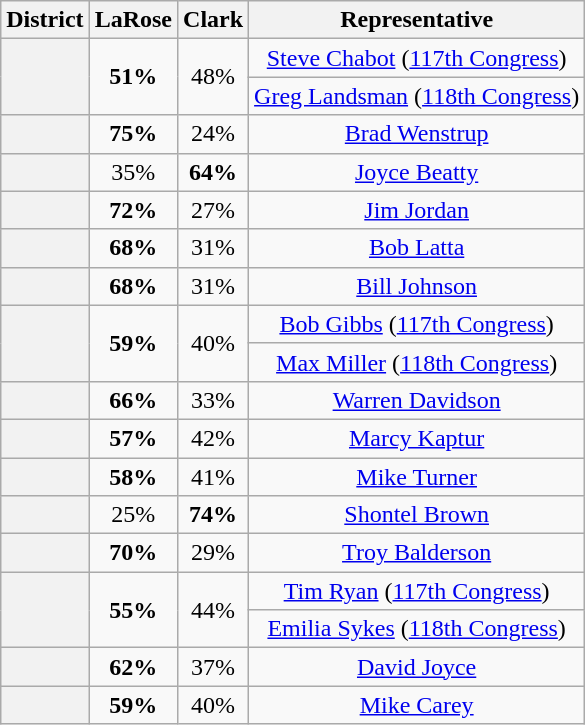<table class=wikitable sortable>
<tr>
<th>District</th>
<th>LaRose</th>
<th>Clark</th>
<th>Representative</th>
</tr>
<tr align=center>
<th rowspan=2 ></th>
<td rowspan=2><strong>51%</strong></td>
<td rowspan=2>48%</td>
<td><a href='#'>Steve Chabot</a> (<a href='#'>117th Congress</a>)</td>
</tr>
<tr align=center>
<td><a href='#'>Greg Landsman</a> (<a href='#'>118th Congress</a>)</td>
</tr>
<tr align=center>
<th></th>
<td><strong>75%</strong></td>
<td>24%</td>
<td><a href='#'>Brad Wenstrup</a></td>
</tr>
<tr align=center>
<th></th>
<td>35%</td>
<td><strong>64%</strong></td>
<td><a href='#'>Joyce Beatty</a></td>
</tr>
<tr align=center>
<th></th>
<td><strong>72%</strong></td>
<td>27%</td>
<td><a href='#'>Jim Jordan</a></td>
</tr>
<tr align=center>
<th></th>
<td><strong>68%</strong></td>
<td>31%</td>
<td><a href='#'>Bob Latta</a></td>
</tr>
<tr align=center>
<th></th>
<td><strong>68%</strong></td>
<td>31%</td>
<td><a href='#'>Bill Johnson</a></td>
</tr>
<tr align=center>
<th rowspan=2 ></th>
<td rowspan=2><strong>59%</strong></td>
<td rowspan=2>40%</td>
<td><a href='#'>Bob Gibbs</a> (<a href='#'>117th Congress</a>)</td>
</tr>
<tr align=center>
<td><a href='#'>Max Miller</a> (<a href='#'>118th Congress</a>)</td>
</tr>
<tr align=center>
<th></th>
<td><strong>66%</strong></td>
<td>33%</td>
<td><a href='#'>Warren Davidson</a></td>
</tr>
<tr align=center>
<th></th>
<td><strong>57%</strong></td>
<td>42%</td>
<td><a href='#'>Marcy Kaptur</a></td>
</tr>
<tr align=center>
<th></th>
<td><strong>58%</strong></td>
<td>41%</td>
<td><a href='#'>Mike Turner</a></td>
</tr>
<tr align=center>
<th></th>
<td>25%</td>
<td><strong>74%</strong></td>
<td><a href='#'>Shontel Brown</a></td>
</tr>
<tr align=center>
<th></th>
<td><strong>70%</strong></td>
<td>29%</td>
<td><a href='#'>Troy Balderson</a></td>
</tr>
<tr align=center>
<th rowspan=2 ></th>
<td rowspan=2><strong>55%</strong></td>
<td rowspan=2>44%</td>
<td><a href='#'>Tim Ryan</a> (<a href='#'>117th Congress</a>)</td>
</tr>
<tr align=center>
<td><a href='#'>Emilia Sykes</a> (<a href='#'>118th Congress</a>)</td>
</tr>
<tr align=center>
<th></th>
<td><strong>62%</strong></td>
<td>37%</td>
<td><a href='#'>David Joyce</a></td>
</tr>
<tr align=center>
<th></th>
<td><strong>59%</strong></td>
<td>40%</td>
<td><a href='#'>Mike Carey</a></td>
</tr>
</table>
